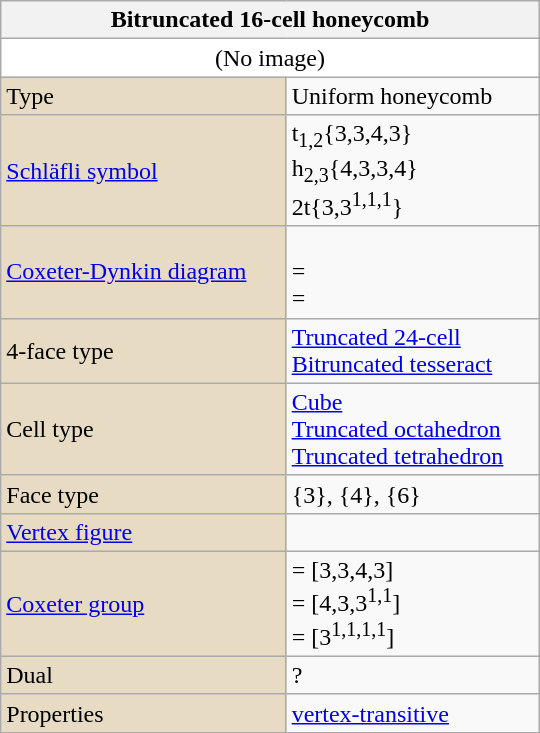<table class="wikitable" align="right" style="margin-left:10px" width="360">
<tr>
<th bgcolor=#e7dcc3 colspan=2>Bitruncated 16-cell honeycomb</th>
</tr>
<tr>
<td bgcolor=#ffffff align=center colspan=2>(No image)</td>
</tr>
<tr>
<td bgcolor=#e7dcc3>Type</td>
<td>Uniform honeycomb</td>
</tr>
<tr>
<td bgcolor=#e7dcc3><a href='#'>Schläfli symbol</a></td>
<td>t<sub>1,2</sub>{3,3,4,3}<br>h<sub>2,3</sub>{4,3,3,4}<br>2t{3,3<sup>1,1,1</sup>}</td>
</tr>
<tr>
<td bgcolor=#e7dcc3><a href='#'>Coxeter-Dynkin diagram</a></td>
<td><br> = <br> = </td>
</tr>
<tr>
<td bgcolor=#e7dcc3>4-face type</td>
<td><a href='#'>Truncated 24-cell</a> <br><a href='#'>Bitruncated tesseract</a> </td>
</tr>
<tr>
<td bgcolor=#e7dcc3>Cell type</td>
<td><a href='#'>Cube</a> <br><a href='#'>Truncated octahedron</a> <br><a href='#'>Truncated tetrahedron</a> </td>
</tr>
<tr>
<td bgcolor=#e7dcc3>Face type</td>
<td>{3}, {4}, {6}</td>
</tr>
<tr>
<td bgcolor=#e7dcc3><a href='#'>Vertex figure</a></td>
<td></td>
</tr>
<tr>
<td bgcolor=#e7dcc3><a href='#'>Coxeter group</a></td>
<td> = [3,3,4,3]<br> = [4,3,3<sup>1,1</sup>]<br> = [3<sup>1,1,1,1</sup>]</td>
</tr>
<tr>
<td bgcolor=#e7dcc3>Dual</td>
<td>?</td>
</tr>
<tr>
<td bgcolor=#e7dcc3>Properties</td>
<td><a href='#'>vertex-transitive</a></td>
</tr>
</table>
